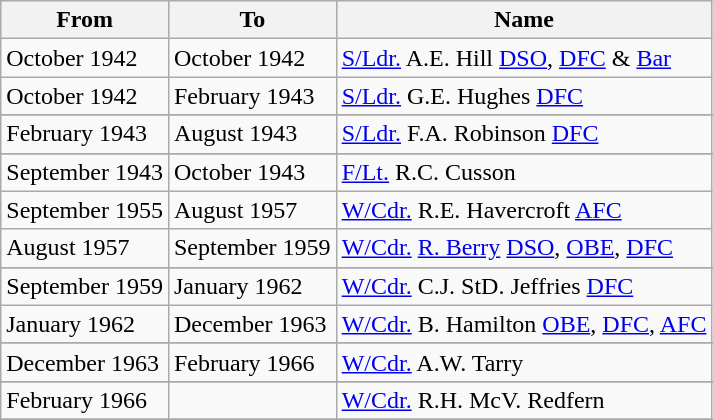<table class="wikitable">
<tr>
<th>From</th>
<th>To</th>
<th>Name</th>
</tr>
<tr>
<td>October 1942</td>
<td>October 1942</td>
<td><a href='#'>S/Ldr.</a> A.E. Hill <a href='#'>DSO</a>, <a href='#'>DFC</a> & <a href='#'>Bar</a></td>
</tr>
<tr>
<td>October 1942</td>
<td>February 1943</td>
<td><a href='#'>S/Ldr.</a> G.E. Hughes <a href='#'>DFC</a></td>
</tr>
<tr>
</tr>
<tr>
<td>February 1943</td>
<td>August 1943</td>
<td><a href='#'>S/Ldr.</a> F.A. Robinson <a href='#'>DFC</a></td>
</tr>
<tr>
</tr>
<tr>
<td>September 1943</td>
<td>October 1943</td>
<td><a href='#'>F/Lt.</a> R.C. Cusson</td>
</tr>
<tr>
<td>September 1955</td>
<td>August 1957</td>
<td><a href='#'>W/Cdr.</a> R.E. Havercroft <a href='#'>AFC</a></td>
</tr>
<tr>
<td>August 1957</td>
<td>September 1959</td>
<td><a href='#'>W/Cdr.</a> <a href='#'>R. Berry</a> <a href='#'>DSO</a>, <a href='#'>OBE</a>, <a href='#'>DFC</a></td>
</tr>
<tr>
</tr>
<tr>
<td>September 1959</td>
<td>January 1962</td>
<td><a href='#'>W/Cdr.</a> C.J. StD. Jeffries <a href='#'>DFC</a></td>
</tr>
<tr>
<td>January 1962</td>
<td>December 1963</td>
<td><a href='#'>W/Cdr.</a> B. Hamilton <a href='#'>OBE</a>, <a href='#'>DFC</a>, <a href='#'>AFC</a></td>
</tr>
<tr>
</tr>
<tr>
<td>December 1963</td>
<td>February 1966</td>
<td><a href='#'>W/Cdr.</a> A.W. Tarry</td>
</tr>
<tr>
</tr>
<tr>
<td>February 1966</td>
<td></td>
<td><a href='#'>W/Cdr.</a> R.H. McV. Redfern</td>
</tr>
<tr>
</tr>
</table>
